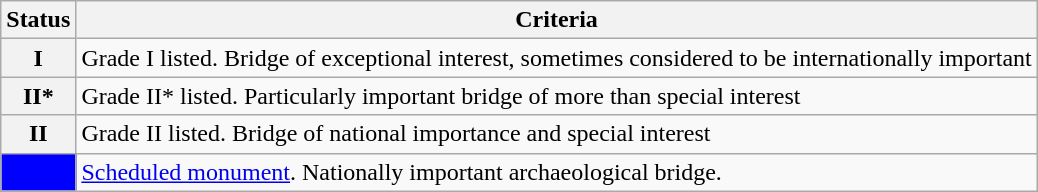<table class="wikitable">
<tr>
<th scope="col">Status</th>
<th scope="col">Criteria</th>
</tr>
<tr>
<th scope="row" >I</th>
<td>Grade I listed. Bridge of exceptional interest, sometimes considered to be internationally important</td>
</tr>
<tr>
<th scope="row" >II*</th>
<td>Grade II* listed. Particularly important bridge of more than special interest</td>
</tr>
<tr>
<th scope="row" >II</th>
<td>Grade II listed. Bridge of national importance and special interest</td>
</tr>
<tr>
<td bgcolor= blue style="color: white"></td>
<td><a href='#'>Scheduled monument</a>. Nationally important archaeological bridge.</td>
</tr>
</table>
